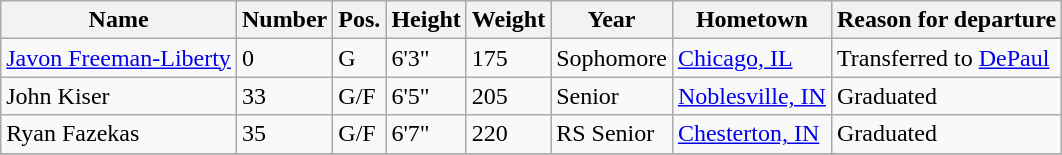<table class="wikitable sortable" border="1">
<tr>
<th>Name</th>
<th>Number</th>
<th>Pos.</th>
<th>Height</th>
<th>Weight</th>
<th>Year</th>
<th>Hometown</th>
<th class="unsortable">Reason for departure</th>
</tr>
<tr>
<td><a href='#'>Javon Freeman-Liberty</a></td>
<td>0</td>
<td>G</td>
<td>6'3"</td>
<td>175</td>
<td>Sophomore</td>
<td><a href='#'>Chicago, IL</a></td>
<td>Transferred to <a href='#'>DePaul</a></td>
</tr>
<tr>
<td>John Kiser</td>
<td>33</td>
<td>G/F</td>
<td>6'5"</td>
<td>205</td>
<td>Senior</td>
<td><a href='#'>Noblesville, IN</a></td>
<td>Graduated</td>
</tr>
<tr>
<td>Ryan Fazekas</td>
<td>35</td>
<td>G/F</td>
<td>6'7"</td>
<td>220</td>
<td>RS Senior</td>
<td><a href='#'>Chesterton, IN</a></td>
<td>Graduated</td>
</tr>
<tr>
</tr>
</table>
